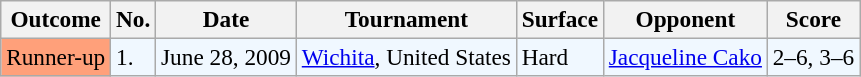<table class="sortable wikitable" style=font-size:97%>
<tr>
<th>Outcome</th>
<th>No.</th>
<th>Date</th>
<th>Tournament</th>
<th>Surface</th>
<th>Opponent</th>
<th>Score</th>
</tr>
<tr style="background:#f0f8ff;">
<td style="background:#ffa07a;">Runner-up</td>
<td>1.</td>
<td>June 28, 2009</td>
<td><a href='#'>Wichita</a>, United States</td>
<td>Hard</td>
<td> <a href='#'>Jacqueline Cako</a></td>
<td>2–6, 3–6</td>
</tr>
</table>
